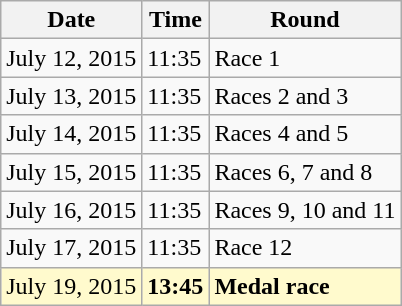<table class="wikitable">
<tr>
<th>Date</th>
<th>Time</th>
<th>Round</th>
</tr>
<tr>
<td>July 12, 2015</td>
<td>11:35</td>
<td>Race 1</td>
</tr>
<tr>
<td>July 13, 2015</td>
<td>11:35</td>
<td>Races 2 and 3</td>
</tr>
<tr>
<td>July 14, 2015</td>
<td>11:35</td>
<td>Races 4 and 5</td>
</tr>
<tr>
<td>July 15, 2015</td>
<td>11:35</td>
<td>Races 6, 7 and 8</td>
</tr>
<tr>
<td>July 16, 2015</td>
<td>11:35</td>
<td>Races 9, 10 and 11</td>
</tr>
<tr>
<td>July 17, 2015</td>
<td>11:35</td>
<td>Race  12</td>
</tr>
<tr style=background:lemonchiffon>
<td>July 19, 2015</td>
<td><strong>13:45</strong></td>
<td><strong>Medal race</strong></td>
</tr>
</table>
